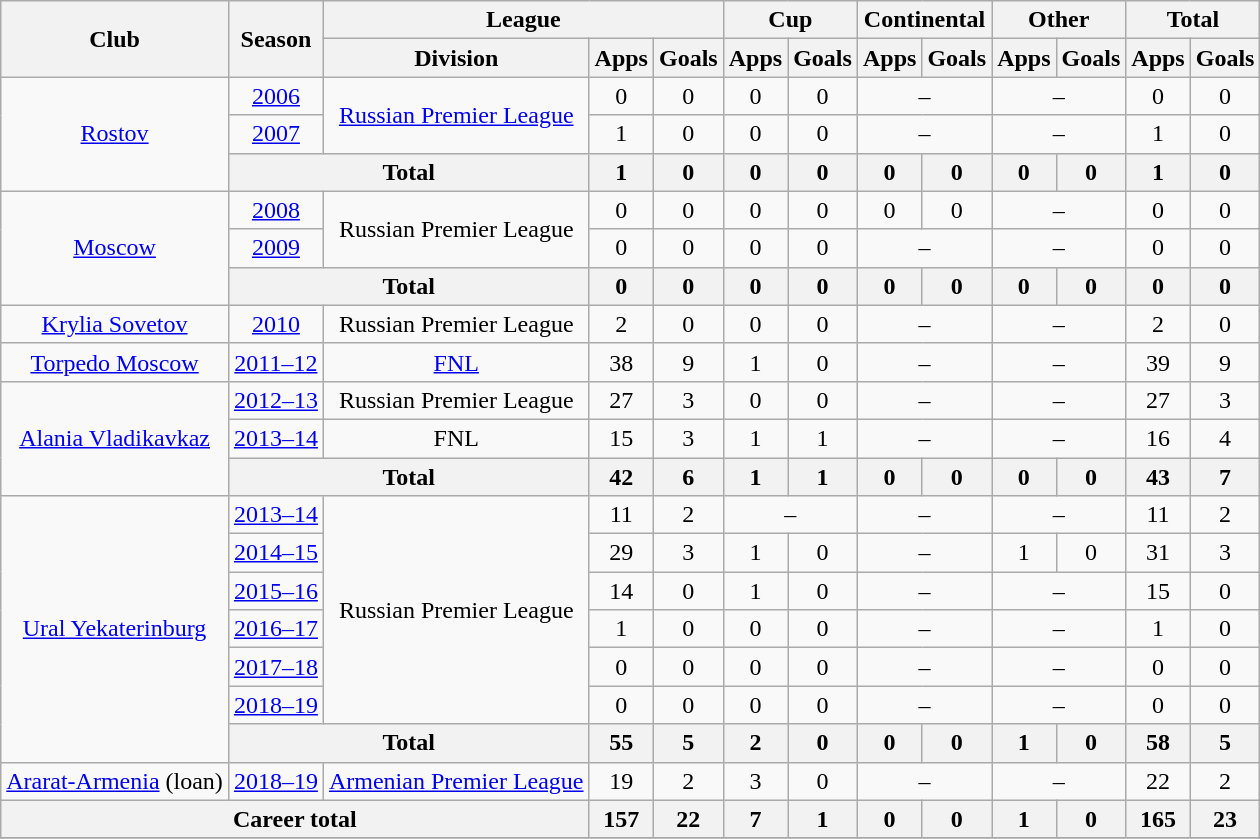<table class="wikitable" style="text-align: center;">
<tr>
<th rowspan=2>Club</th>
<th rowspan=2>Season</th>
<th colspan=3>League</th>
<th colspan=2>Cup</th>
<th colspan=2>Continental</th>
<th colspan=2>Other</th>
<th colspan=2>Total</th>
</tr>
<tr>
<th>Division</th>
<th>Apps</th>
<th>Goals</th>
<th>Apps</th>
<th>Goals</th>
<th>Apps</th>
<th>Goals</th>
<th>Apps</th>
<th>Goals</th>
<th>Apps</th>
<th>Goals</th>
</tr>
<tr>
<td rowspan=3><a href='#'>Rostov</a></td>
<td><a href='#'>2006</a></td>
<td rowspan=2><a href='#'>Russian Premier League</a></td>
<td>0</td>
<td>0</td>
<td>0</td>
<td>0</td>
<td colspan=2>–</td>
<td colspan=2>–</td>
<td>0</td>
<td>0</td>
</tr>
<tr>
<td><a href='#'>2007</a></td>
<td>1</td>
<td>0</td>
<td>0</td>
<td>0</td>
<td colspan=2>–</td>
<td colspan=2>–</td>
<td>1</td>
<td>0</td>
</tr>
<tr>
<th colspan=2>Total</th>
<th>1</th>
<th>0</th>
<th>0</th>
<th>0</th>
<th>0</th>
<th>0</th>
<th>0</th>
<th>0</th>
<th>1</th>
<th>0</th>
</tr>
<tr>
<td rowspan=3><a href='#'>Moscow</a></td>
<td><a href='#'>2008</a></td>
<td rowspan=2>Russian Premier League</td>
<td>0</td>
<td>0</td>
<td>0</td>
<td>0</td>
<td>0</td>
<td>0</td>
<td colspan=2>–</td>
<td>0</td>
<td>0</td>
</tr>
<tr>
<td><a href='#'>2009</a></td>
<td>0</td>
<td>0</td>
<td>0</td>
<td>0</td>
<td colspan=2>–</td>
<td colspan=2>–</td>
<td>0</td>
<td>0</td>
</tr>
<tr>
<th colspan=2>Total</th>
<th>0</th>
<th>0</th>
<th>0</th>
<th>0</th>
<th>0</th>
<th>0</th>
<th>0</th>
<th>0</th>
<th>0</th>
<th>0</th>
</tr>
<tr>
<td><a href='#'>Krylia Sovetov</a></td>
<td><a href='#'>2010</a></td>
<td>Russian Premier League</td>
<td>2</td>
<td>0</td>
<td>0</td>
<td>0</td>
<td colspan=2>–</td>
<td colspan=2>–</td>
<td>2</td>
<td>0</td>
</tr>
<tr>
<td><a href='#'>Torpedo Moscow</a></td>
<td><a href='#'>2011–12</a></td>
<td><a href='#'>FNL</a></td>
<td>38</td>
<td>9</td>
<td>1</td>
<td>0</td>
<td colspan=2>–</td>
<td colspan=2>–</td>
<td>39</td>
<td>9</td>
</tr>
<tr>
<td rowspan=3><a href='#'>Alania Vladikavkaz</a></td>
<td><a href='#'>2012–13</a></td>
<td>Russian Premier League</td>
<td>27</td>
<td>3</td>
<td>0</td>
<td>0</td>
<td colspan=2>–</td>
<td colspan=2>–</td>
<td>27</td>
<td>3</td>
</tr>
<tr>
<td><a href='#'>2013–14</a></td>
<td>FNL</td>
<td>15</td>
<td>3</td>
<td>1</td>
<td>1</td>
<td colspan=2>–</td>
<td colspan=2>–</td>
<td>16</td>
<td>4</td>
</tr>
<tr>
<th colspan=2>Total</th>
<th>42</th>
<th>6</th>
<th>1</th>
<th>1</th>
<th>0</th>
<th>0</th>
<th>0</th>
<th>0</th>
<th>43</th>
<th>7</th>
</tr>
<tr>
<td rowspan=7><a href='#'>Ural Yekaterinburg</a></td>
<td><a href='#'>2013–14</a></td>
<td rowspan=6>Russian Premier League</td>
<td>11</td>
<td>2</td>
<td colspan=2>–</td>
<td colspan=2>–</td>
<td colspan=2>–</td>
<td>11</td>
<td>2</td>
</tr>
<tr>
<td><a href='#'>2014–15</a></td>
<td>29</td>
<td>3</td>
<td>1</td>
<td>0</td>
<td colspan=2>–</td>
<td>1</td>
<td>0</td>
<td>31</td>
<td>3</td>
</tr>
<tr>
<td><a href='#'>2015–16</a></td>
<td>14</td>
<td>0</td>
<td>1</td>
<td>0</td>
<td colspan=2>–</td>
<td colspan=2>–</td>
<td>15</td>
<td>0</td>
</tr>
<tr>
<td><a href='#'>2016–17</a></td>
<td>1</td>
<td>0</td>
<td>0</td>
<td>0</td>
<td colspan=2>–</td>
<td colspan=2>–</td>
<td>1</td>
<td>0</td>
</tr>
<tr>
<td><a href='#'>2017–18</a></td>
<td>0</td>
<td>0</td>
<td>0</td>
<td>0</td>
<td colspan=2>–</td>
<td colspan=2>–</td>
<td>0</td>
<td>0</td>
</tr>
<tr>
<td><a href='#'>2018–19</a></td>
<td>0</td>
<td>0</td>
<td>0</td>
<td>0</td>
<td colspan=2>–</td>
<td colspan=2>–</td>
<td>0</td>
<td>0</td>
</tr>
<tr>
<th colspan=2>Total</th>
<th>55</th>
<th>5</th>
<th>2</th>
<th>0</th>
<th>0</th>
<th>0</th>
<th>1</th>
<th>0</th>
<th>58</th>
<th>5</th>
</tr>
<tr>
<td><a href='#'>Ararat-Armenia</a> (loan)</td>
<td><a href='#'>2018–19</a></td>
<td><a href='#'>Armenian Premier League</a></td>
<td>19</td>
<td>2</td>
<td>3</td>
<td>0</td>
<td colspan=2>–</td>
<td colspan=2>–</td>
<td>22</td>
<td>2</td>
</tr>
<tr>
<th colspan=3>Career total</th>
<th>157</th>
<th>22</th>
<th>7</th>
<th>1</th>
<th>0</th>
<th>0</th>
<th>1</th>
<th>0</th>
<th>165</th>
<th>23</th>
</tr>
<tr>
</tr>
</table>
